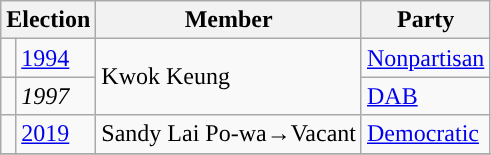<table class="wikitable">
<tr>
<th colspan="2">Election</th>
<th>Member</th>
<th>Party</th>
</tr>
<tr>
<td style="color:inherit;background:"></td>
<td><a href='#'>1994</a></td>
<td rowspan=2>Kwok Keung</td>
<td><a href='#'>Nonpartisan</a></td>
</tr>
<tr>
<td style="color:inherit;background:"></td>
<td><em>1997</em></td>
<td><a href='#'>DAB</a></td>
</tr>
<tr>
<td style="color:inherit;background:"></td>
<td><a href='#'>2019</a></td>
<td>Sandy Lai Po-wa→Vacant</td>
<td><a href='#'>Democratic</a></td>
</tr>
<tr>
</tr>
</table>
